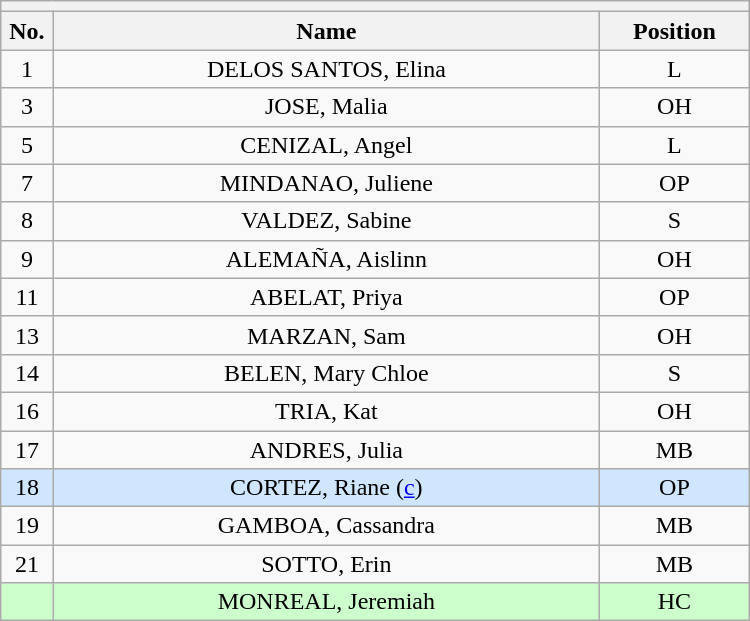<table class="wikitable mw-collapsible mw-collapsed" style="text-align:center; width:500px; border:none">
<tr>
<th style="text-align:center" colspan="3"></th>
</tr>
<tr>
<th style="width:7%">No.</th>
<th>Name</th>
<th style="width:20%">Position</th>
</tr>
<tr>
<td>1</td>
<td>DELOS SANTOS, Elina</td>
<td>L</td>
</tr>
<tr>
<td>3</td>
<td>JOSE, Malia</td>
<td>OH</td>
</tr>
<tr>
<td>5</td>
<td>CENIZAL, Angel</td>
<td>L</td>
</tr>
<tr>
<td>7</td>
<td>MINDANAO, Juliene</td>
<td>OP</td>
</tr>
<tr>
<td>8</td>
<td>VALDEZ, Sabine</td>
<td>S</td>
</tr>
<tr>
<td>9</td>
<td>ALEMAÑA, Aislinn</td>
<td>OH</td>
</tr>
<tr>
<td>11</td>
<td>ABELAT, Priya</td>
<td>OP</td>
</tr>
<tr>
<td>13</td>
<td>MARZAN, Sam</td>
<td>OH</td>
</tr>
<tr>
<td>14</td>
<td>BELEN, Mary Chloe</td>
<td>S</td>
</tr>
<tr>
<td>16</td>
<td>TRIA, Kat</td>
<td>OH</td>
</tr>
<tr>
<td>17</td>
<td>ANDRES, Julia</td>
<td>MB</td>
</tr>
<tr bgcolor=#D0E6FF>
<td>18</td>
<td>CORTEZ, Riane (<a href='#'>c</a>)</td>
<td>OP</td>
</tr>
<tr>
<td>19</td>
<td>GAMBOA, Cassandra</td>
<td>MB</td>
</tr>
<tr>
<td>21</td>
<td>SOTTO, Erin</td>
<td>MB</td>
</tr>
<tr bgcolor=#CCFFCC>
<td></td>
<td>MONREAL, Jeremiah</td>
<td>HC</td>
</tr>
</table>
